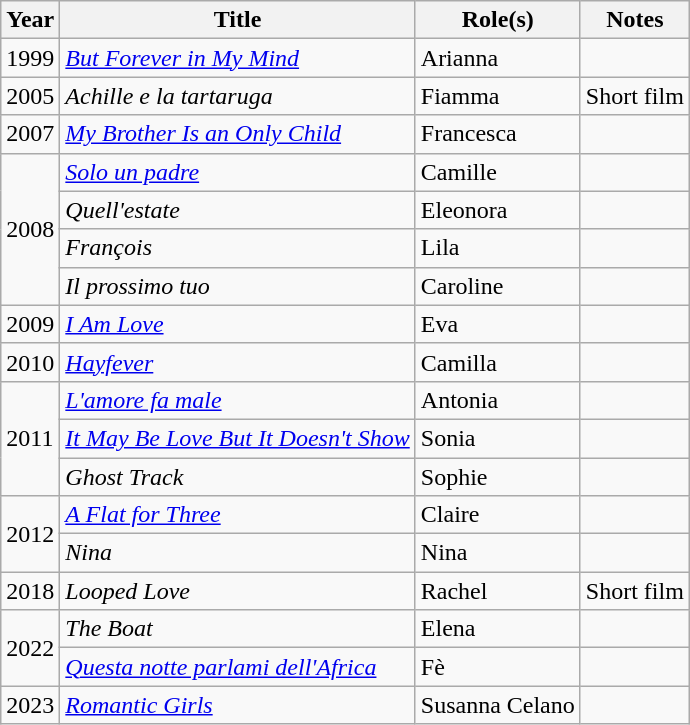<table class="wikitable plainrowheaders sortable">
<tr>
<th scope="col">Year</th>
<th scope="col">Title</th>
<th scope="col">Role(s)</th>
<th scope="col" class="unsortable">Notes</th>
</tr>
<tr>
<td>1999</td>
<td><em><a href='#'>But Forever in My Mind</a></em></td>
<td>Arianna</td>
<td></td>
</tr>
<tr>
<td>2005</td>
<td><em>Achille e la tartaruga</em></td>
<td>Fiamma</td>
<td>Short film</td>
</tr>
<tr>
<td>2007</td>
<td><em><a href='#'>My Brother Is an Only Child</a></em></td>
<td>Francesca</td>
<td></td>
</tr>
<tr>
<td rowspan="4">2008</td>
<td><em><a href='#'>Solo un padre</a></em></td>
<td>Camille</td>
<td></td>
</tr>
<tr>
<td><em>Quell'estate</em></td>
<td>Eleonora</td>
<td></td>
</tr>
<tr>
<td><em>François</em></td>
<td>Lila</td>
<td></td>
</tr>
<tr>
<td><em>Il prossimo tuo</em></td>
<td>Caroline</td>
<td></td>
</tr>
<tr>
<td>2009</td>
<td><em><a href='#'>I Am Love</a></em></td>
<td>Eva</td>
<td></td>
</tr>
<tr>
<td>2010</td>
<td><em><a href='#'>Hayfever</a></em></td>
<td>Camilla</td>
<td></td>
</tr>
<tr>
<td rowspan="3">2011</td>
<td><em><a href='#'>L'amore fa male</a></em></td>
<td>Antonia</td>
<td></td>
</tr>
<tr>
<td><em><a href='#'>It May Be Love But It Doesn't Show</a></em></td>
<td>Sonia</td>
<td></td>
</tr>
<tr>
<td><em>Ghost Track</em></td>
<td>Sophie</td>
<td></td>
</tr>
<tr>
<td rowspan="2">2012</td>
<td><em><a href='#'>A Flat for Three</a></em></td>
<td>Claire</td>
<td></td>
</tr>
<tr>
<td><em>Nina</em></td>
<td>Nina</td>
<td></td>
</tr>
<tr>
<td>2018</td>
<td><em>Looped Love</em></td>
<td>Rachel</td>
<td>Short film</td>
</tr>
<tr>
<td rowspan="2">2022</td>
<td><em>The Boat</em></td>
<td>Elena</td>
<td></td>
</tr>
<tr>
<td><em><a href='#'>Questa notte parlami dell'Africa</a></em></td>
<td>Fè</td>
<td></td>
</tr>
<tr>
<td>2023</td>
<td><em><a href='#'>Romantic Girls</a></em></td>
<td>Susanna Celano</td>
<td></td>
</tr>
</table>
